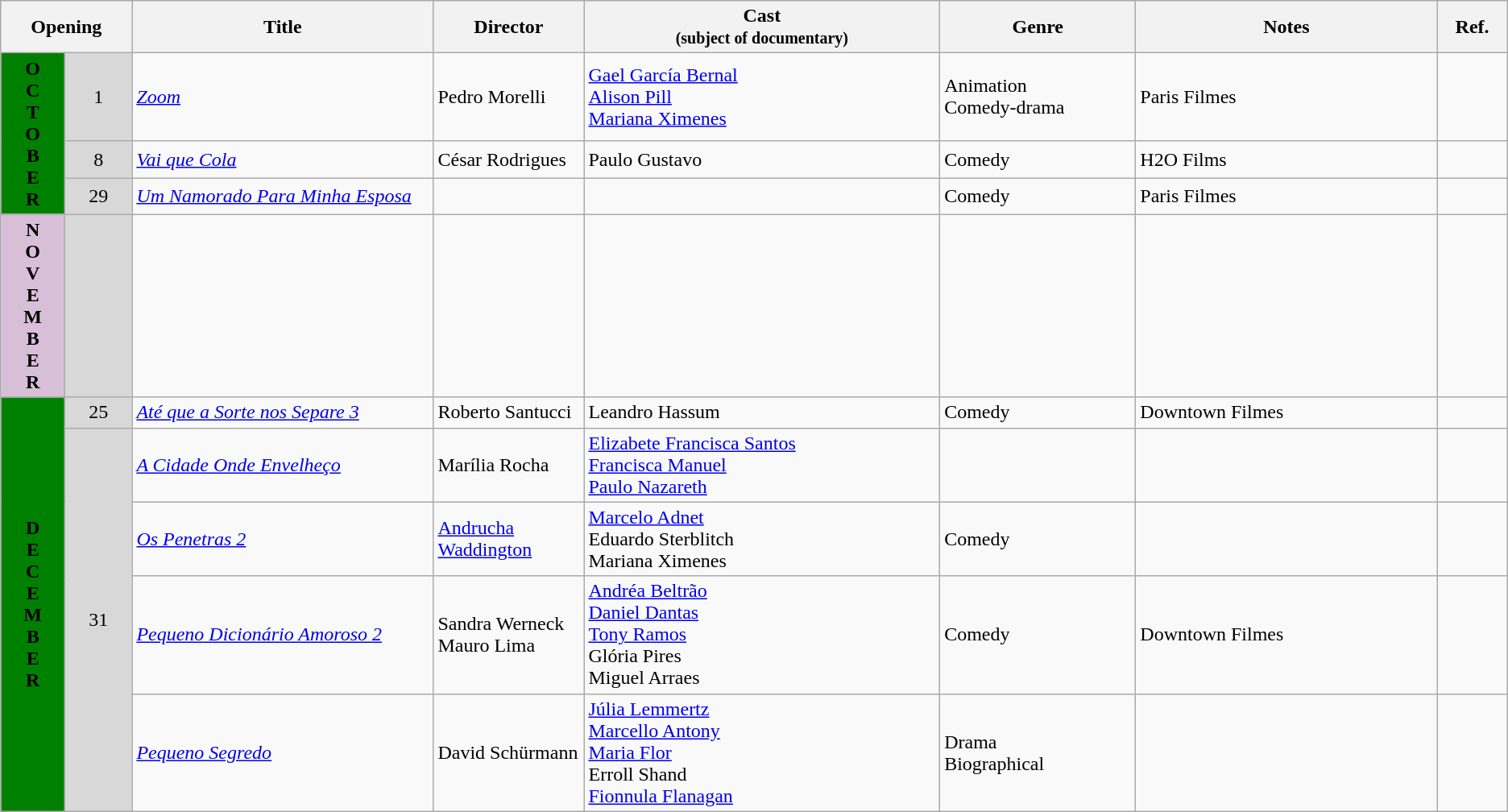<table class="wikitable">
<tr>
<th colspan="2">Opening</th>
<th style="width:20%;">Title</th>
<th style="width:10%;">Director</th>
<th>Cast<br><small>(subject of documentary)</small></th>
<th style="width:13%">Genre</th>
<th style="width:20%">Notes</th>
<th>Ref.</th>
</tr>
<tr>
<td rowspan=3 style="text-align:center; background:green; textcolor:#000;"><strong>O<br>C<br>T<br>O<br>B<br>E<br>R<br></strong></td>
<td style="text-align:center; background:#d8d8d8; textcolor:#000;">1</td>
<td><em><a href='#'>Zoom</a></em></td>
<td>Pedro Morelli</td>
<td><a href='#'>Gael García Bernal</a><br><a href='#'>Alison Pill</a><br><a href='#'>Mariana Ximenes</a></td>
<td>Animation<br>Comedy-drama</td>
<td>Paris Filmes</td>
<td></td>
</tr>
<tr>
<td style="text-align:center; background:#d8d8d8; textcolor:#000;">8</td>
<td><em><a href='#'>Vai que Cola</a></em></td>
<td>César Rodrigues</td>
<td>Paulo Gustavo</td>
<td>Comedy</td>
<td>H2O Films</td>
<td></td>
</tr>
<tr>
<td style="text-align:center; background:#d8d8d8; textcolor:#000;">29</td>
<td><em><a href='#'>Um Namorado Para Minha Esposa</a></em></td>
<td></td>
<td></td>
<td>Comedy</td>
<td>Paris Filmes</td>
<td></td>
</tr>
<tr>
<td style="text-align:center; background:thistle; textcolor:#000;"><strong>N<br>O<br>V<br>E<br>M<br>B<br>E<br>R<br></strong></td>
<td style="text-align:center; background:#d8d8d8; textcolor:#000;"></td>
<td></td>
<td></td>
<td></td>
<td></td>
<td></td>
<td></td>
</tr>
<tr>
<td rowspan=5 style="text-align:center; background:green; textcolor:#000;"><strong>D<br>E<br>C<br>E<br>M<br>B<br>E<br>R<br></strong></td>
<td style="text-align:center; background:#d8d8d8; textcolor:#000;">25</td>
<td><em><a href='#'>Até que a Sorte nos Separe 3</a></em></td>
<td>Roberto Santucci</td>
<td>Leandro Hassum</td>
<td>Comedy</td>
<td>Downtown Filmes</td>
<td></td>
</tr>
<tr>
<td rowspan=4 style="text-align:center; background:#d8d8d8; textcolor:#000;">31</td>
<td><em><a href='#'>A Cidade Onde Envelheço</a></em></td>
<td>Marília Rocha</td>
<td><a href='#'>Elizabete Francisca Santos</a><br><a href='#'>Francisca Manuel</a><br><a href='#'>Paulo Nazareth</a></td>
<td></td>
<td></td>
<td></td>
</tr>
<tr>
<td><em><a href='#'>Os Penetras 2</a></em></td>
<td><a href='#'>Andrucha Waddington</a></td>
<td><a href='#'>Marcelo Adnet</a><br>Eduardo Sterblitch<br>Mariana Ximenes</td>
<td>Comedy</td>
<td></td>
<td></td>
</tr>
<tr>
<td><em><a href='#'>Pequeno Dicionário Amoroso 2</a></em></td>
<td>Sandra Werneck<br> Mauro Lima</td>
<td><a href='#'>Andréa Beltrão</a><br><a href='#'>Daniel Dantas</a><br><a href='#'>Tony Ramos</a><br>Glória Pires<br>Miguel Arraes</td>
<td>Comedy</td>
<td>Downtown Filmes</td>
<td></td>
</tr>
<tr>
<td><em><a href='#'>Pequeno Segredo</a></em></td>
<td>David Schürmann</td>
<td><a href='#'>Júlia Lemmertz</a><br><a href='#'>Marcello Antony</a><br><a href='#'>Maria Flor</a><br>Erroll Shand<br><a href='#'>Fionnula Flanagan</a></td>
<td>Drama<br>Biographical</td>
<td></td>
<td></td>
</tr>
</table>
